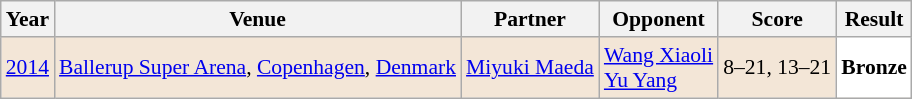<table class="sortable wikitable" style="font-size: 90%;">
<tr>
<th>Year</th>
<th>Venue</th>
<th>Partner</th>
<th>Opponent</th>
<th>Score</th>
<th>Result</th>
</tr>
<tr style="background:#F3E6D7">
<td align="center"><a href='#'>2014</a></td>
<td align="left"><a href='#'>Ballerup Super Arena</a>, <a href='#'>Copenhagen</a>, <a href='#'>Denmark</a></td>
<td align="left"> <a href='#'>Miyuki Maeda</a></td>
<td align="left"> <a href='#'>Wang Xiaoli</a> <br>  <a href='#'>Yu Yang</a></td>
<td align="left">8–21, 13–21</td>
<td style="text-align:left; background:white"> <strong>Bronze</strong></td>
</tr>
</table>
